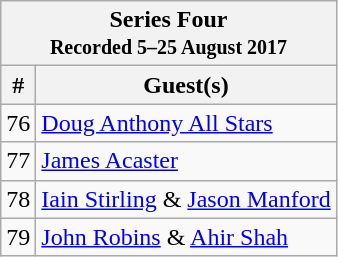<table class="wikitable">
<tr>
<th colspan=3>Series Four<br><small>Recorded 5–25 August 2017</small></th>
</tr>
<tr>
<th>#</th>
<th>Guest(s)</th>
</tr>
<tr>
<td>76</td>
<td><a href='#'>Doug Anthony All Stars</a></td>
</tr>
<tr>
<td>77</td>
<td><a href='#'>James Acaster</a></td>
</tr>
<tr>
<td>78</td>
<td><a href='#'>Iain Stirling</a> & <a href='#'>Jason Manford</a></td>
</tr>
<tr>
<td>79</td>
<td><a href='#'>John Robins</a> & <a href='#'>Ahir Shah</a></td>
</tr>
</table>
